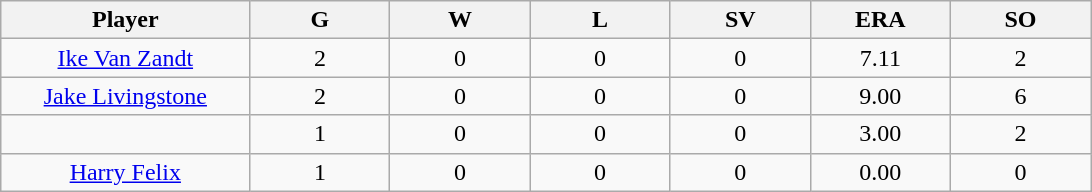<table class="wikitable sortable">
<tr>
<th bgcolor="#DDDDFF" width="16%">Player</th>
<th bgcolor="#DDDDFF" width="9%">G</th>
<th bgcolor="#DDDDFF" width="9%">W</th>
<th bgcolor="#DDDDFF" width="9%">L</th>
<th bgcolor="#DDDDFF" width="9%">SV</th>
<th bgcolor="#DDDDFF" width="9%">ERA</th>
<th bgcolor="#DDDDFF" width="9%">SO</th>
</tr>
<tr align="center">
<td><a href='#'>Ike Van Zandt</a></td>
<td>2</td>
<td>0</td>
<td>0</td>
<td>0</td>
<td>7.11</td>
<td>2</td>
</tr>
<tr align=center>
<td><a href='#'>Jake Livingstone</a></td>
<td>2</td>
<td>0</td>
<td>0</td>
<td>0</td>
<td>9.00</td>
<td>6</td>
</tr>
<tr align=center>
<td></td>
<td>1</td>
<td>0</td>
<td>0</td>
<td>0</td>
<td>3.00</td>
<td>2</td>
</tr>
<tr align="center">
<td><a href='#'>Harry Felix</a></td>
<td>1</td>
<td>0</td>
<td>0</td>
<td>0</td>
<td>0.00</td>
<td>0</td>
</tr>
</table>
